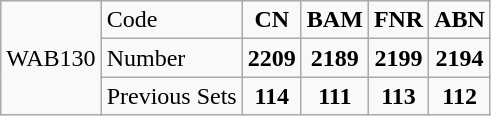<table class="wikitable" style="text-align: center;">
<tr>
<td rowspan="3">WAB130</td>
<td align="left">Code</td>
<td><strong>CN</strong></td>
<td><strong>BAM</strong></td>
<td><strong>FNR</strong></td>
<td><strong>ABN</strong></td>
</tr>
<tr>
<td align="left">Number</td>
<td><strong>2209</strong></td>
<td><strong>2189</strong></td>
<td><strong>2199</strong></td>
<td><strong>2194</strong></td>
</tr>
<tr>
<td align="left">Previous Sets</td>
<td><strong>114</strong></td>
<td><strong>111</strong></td>
<td><strong>113</strong></td>
<td><strong>112</strong></td>
</tr>
</table>
